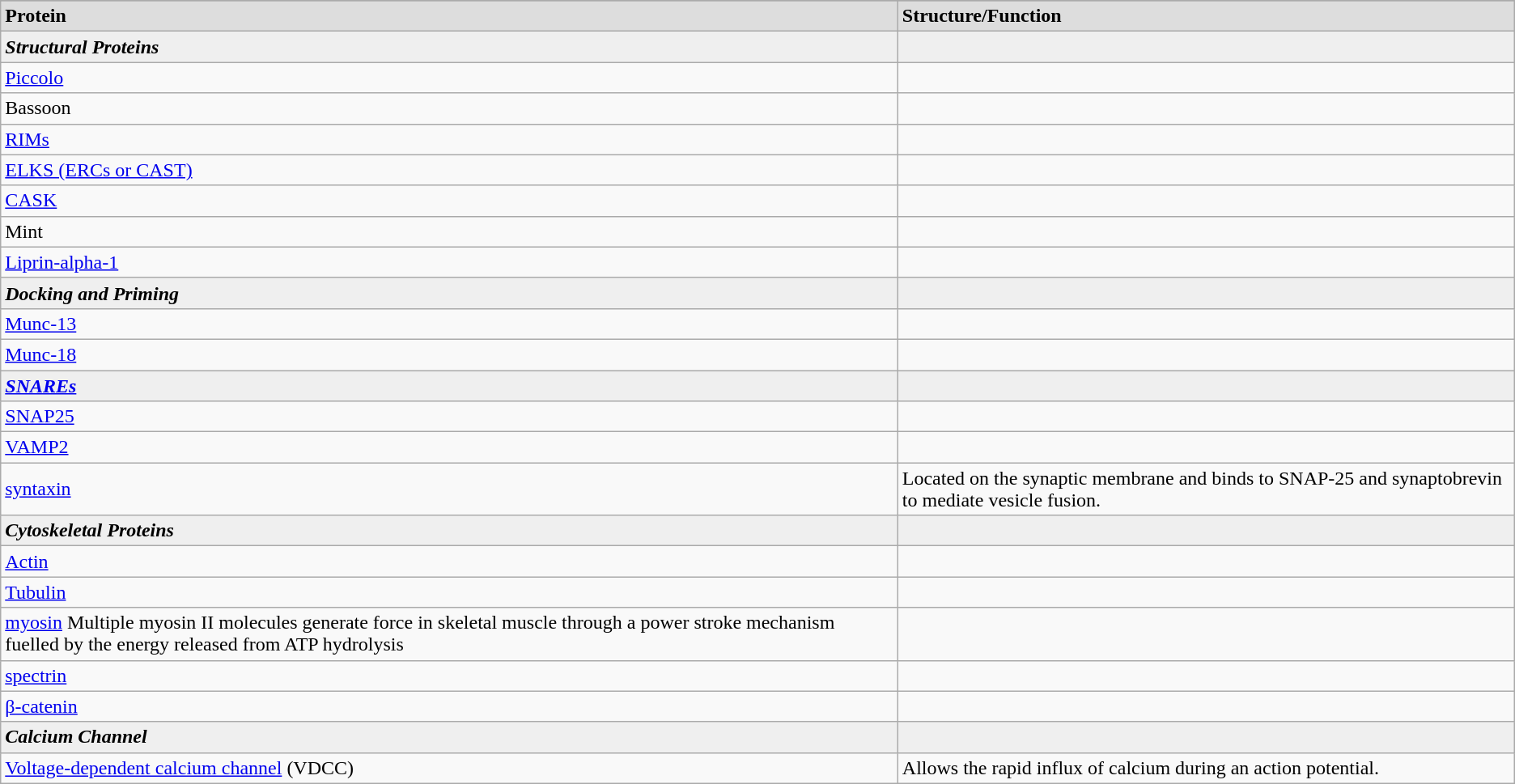<table class="wikitable">
<tr>
</tr>
<tr>
<td row 2,cell 1 style="background:#DDDDDD"><strong>Protein</strong></td>
<td row 2,cell 2 style="background:#DDDDDD"><strong>Structure/Function</strong></td>
</tr>
<tr>
<td row 3, cell 1 style="background:#efefef;"><strong><em>Structural Proteins</em></strong></td>
<td row 3, cell 2 style="background:#efefef;"></td>
</tr>
<tr>
<td row 4, cell 1><a href='#'>Piccolo</a></td>
<td row 4, cell 2></td>
</tr>
<tr>
<td row 5, cell 1>Bassoon</td>
<td row 5, cell 2></td>
</tr>
<tr>
<td row 6, cell 1><a href='#'>RIMs</a></td>
<td row 6, cell 2></td>
</tr>
<tr>
<td row 7, cell 1><a href='#'>ELKS (ERCs or CAST)</a></td>
<td row 7, cell 2></td>
</tr>
<tr>
<td row 8, cell 1><a href='#'>CASK</a></td>
<td row 8, cell 2></td>
</tr>
<tr>
<td row 9, cell 1>Mint</td>
<td row 9, cell 2></td>
</tr>
<tr>
<td row 10, cell 1><a href='#'>Liprin-alpha-1</a></td>
<td row 10, cell 2></td>
</tr>
<tr>
<td row 11, cell 1 style="background:#efefef;"><strong><em>Docking and Priming</em></strong></td>
<td row 11, cell 2 style="background:#efefef;"></td>
</tr>
<tr>
<td row 12, cell 1><a href='#'>Munc-13</a></td>
<td row 12, cell 2></td>
</tr>
<tr>
<td row 13, cell 1><a href='#'>Munc-18</a></td>
<td row 13, cell 2></td>
</tr>
<tr>
<td row 14, cell 1 style="background:#efefef;"><strong><em><a href='#'>SNAREs</a></em></strong></td>
<td row 14, cell 2 style="background:#efefef;"></td>
</tr>
<tr>
<td row 15, cell 1><a href='#'>SNAP25</a></td>
<td row 15, cell 2></td>
</tr>
<tr>
<td row 16, cell 1><a href='#'>VAMP2</a></td>
<td row 16, cell 2></td>
</tr>
<tr>
<td row 17, cell 1><a href='#'>syntaxin</a></td>
<td row 17, cell 2>Located on the synaptic membrane and binds to SNAP-25 and synaptobrevin to mediate vesicle fusion.</td>
</tr>
<tr>
<td row 18, cell 1 style="background:#efefef;"><strong><em>Cytoskeletal Proteins</em></strong></td>
<td row 18, cell 2 style="background:#efefef;"></td>
</tr>
<tr>
<td row 19, cell 1><a href='#'>Actin</a></td>
<td row 19, cell 2></td>
</tr>
<tr>
<td row 20, cell 1><a href='#'>Tubulin</a></td>
<td row 20, cell 2></td>
</tr>
<tr>
<td row 21, cell 1><a href='#'>myosin</a> Multiple myosin II molecules generate force in skeletal muscle through a power stroke mechanism fuelled by the energy released from ATP hydrolysis</td>
<td row 21,></td>
</tr>
<tr>
<td row 22, cell 1><a href='#'>spectrin</a></td>
<td row 22, cell 2></td>
</tr>
<tr>
<td row 23, cell 1><a href='#'>β-catenin</a></td>
<td row 23, cell 2></td>
</tr>
<tr>
<td row 24, cell 1 style="background:#efefef;"><strong><em>Calcium Channel</em></strong></td>
<td row 24, cell 2 style="background:#efefef;"></td>
</tr>
<tr>
<td row 25, cell 1><a href='#'>Voltage-dependent calcium channel</a> (VDCC)</td>
<td row 25, cell 2>Allows the rapid influx of calcium during an action potential.</td>
</tr>
</table>
